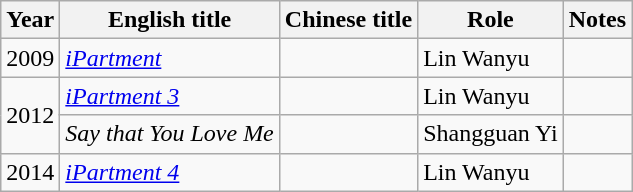<table class="wikitable">
<tr>
<th>Year</th>
<th>English title</th>
<th>Chinese title</th>
<th>Role</th>
<th>Notes</th>
</tr>
<tr>
<td>2009</td>
<td><em><a href='#'>iPartment</a></em></td>
<td></td>
<td>Lin Wanyu</td>
<td></td>
</tr>
<tr>
<td rowspan="2">2012</td>
<td><em><a href='#'>iPartment 3</a></em></td>
<td></td>
<td>Lin Wanyu</td>
<td></td>
</tr>
<tr>
<td><em>Say that You Love Me</em></td>
<td></td>
<td>Shangguan Yi</td>
<td></td>
</tr>
<tr>
<td>2014</td>
<td><em><a href='#'>iPartment 4</a></em></td>
<td></td>
<td>Lin Wanyu</td>
<td></td>
</tr>
</table>
